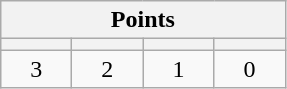<table class="wikitable" style="text-align: center;">
<tr>
<th colspan=10><strong>Points</strong></th>
</tr>
<tr>
<th style="width: 40px;"></th>
<th style="width: 40px;"></th>
<th style="width: 40px;"></th>
<th style="width: 40px;"></th>
</tr>
<tr>
<td>3</td>
<td>2</td>
<td>1</td>
<td>0</td>
</tr>
</table>
